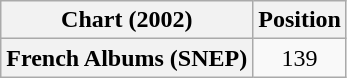<table class="wikitable plainrowheaders" style="text-align:center">
<tr>
<th scope="col">Chart (2002)</th>
<th scope="col">Position</th>
</tr>
<tr>
<th scope="row">French Albums (SNEP)</th>
<td>139</td>
</tr>
</table>
